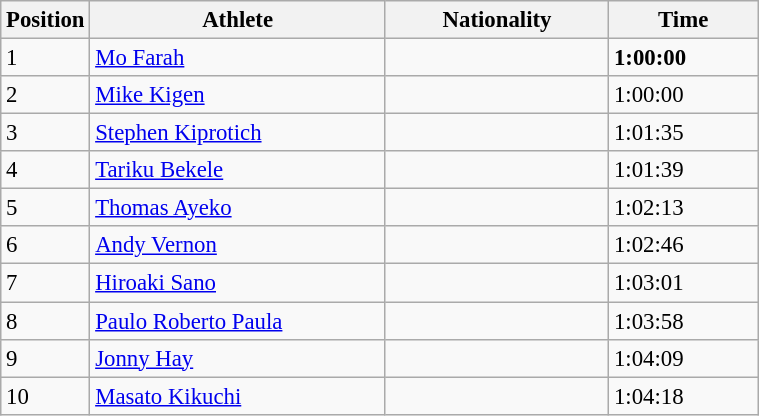<table class="wikitable sortable" border="1"  style="font-size:95%;" width=40%>
<tr>
<th width="10%">Position</th>
<th width="40%">Athlete</th>
<th width="30%">Nationality</th>
<th width="20%">Time</th>
</tr>
<tr>
<td>1</td>
<td><a href='#'>Mo Farah</a></td>
<td></td>
<td><strong>1:00:00</strong></td>
</tr>
<tr>
<td>2</td>
<td><a href='#'>Mike Kigen</a></td>
<td></td>
<td>1:00:00</td>
</tr>
<tr>
<td>3</td>
<td><a href='#'>Stephen Kiprotich</a></td>
<td></td>
<td>1:01:35</td>
</tr>
<tr>
<td>4</td>
<td><a href='#'>Tariku Bekele</a></td>
<td></td>
<td>1:01:39</td>
</tr>
<tr>
<td>5</td>
<td><a href='#'>Thomas Ayeko</a></td>
<td></td>
<td>1:02:13</td>
</tr>
<tr>
<td>6</td>
<td><a href='#'>Andy Vernon</a></td>
<td></td>
<td>1:02:46</td>
</tr>
<tr>
<td>7</td>
<td><a href='#'>Hiroaki Sano</a></td>
<td></td>
<td>1:03:01</td>
</tr>
<tr>
<td>8</td>
<td><a href='#'>Paulo Roberto Paula</a></td>
<td></td>
<td>1:03:58</td>
</tr>
<tr>
<td>9</td>
<td><a href='#'>Jonny Hay</a></td>
<td></td>
<td>1:04:09</td>
</tr>
<tr>
<td>10</td>
<td><a href='#'>Masato Kikuchi</a></td>
<td></td>
<td>1:04:18</td>
</tr>
</table>
